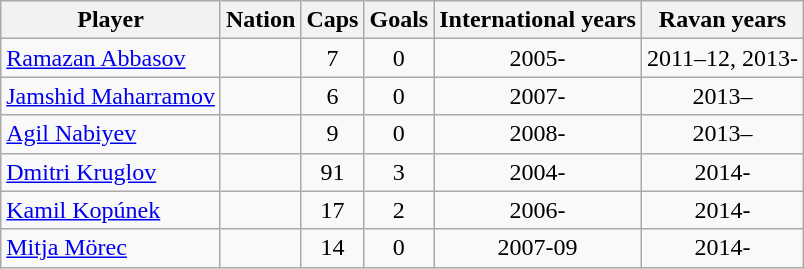<table class="wikitable sortable" style="text-align:center">
<tr>
<th>Player</th>
<th>Nation</th>
<th>Caps</th>
<th>Goals</th>
<th>International years</th>
<th>Ravan years</th>
</tr>
<tr>
<td align="left"><a href='#'>Ramazan Abbasov</a></td>
<td></td>
<td>7</td>
<td>0</td>
<td>2005-</td>
<td>2011–12, 2013-</td>
</tr>
<tr>
<td align="left"><a href='#'>Jamshid Maharramov</a></td>
<td></td>
<td>6</td>
<td>0</td>
<td>2007-</td>
<td>2013–</td>
</tr>
<tr>
<td align="left"><a href='#'>Agil Nabiyev</a></td>
<td></td>
<td>9</td>
<td>0</td>
<td>2008-</td>
<td>2013–</td>
</tr>
<tr>
<td align="left"><a href='#'>Dmitri Kruglov</a></td>
<td></td>
<td>91</td>
<td>3</td>
<td>2004-</td>
<td>2014-</td>
</tr>
<tr>
<td align="left"><a href='#'>Kamil Kopúnek</a></td>
<td></td>
<td>17</td>
<td>2</td>
<td>2006-</td>
<td>2014-</td>
</tr>
<tr>
<td align="left"><a href='#'>Mitja Mörec</a></td>
<td></td>
<td>14</td>
<td>0</td>
<td>2007-09</td>
<td>2014-</td>
</tr>
</table>
